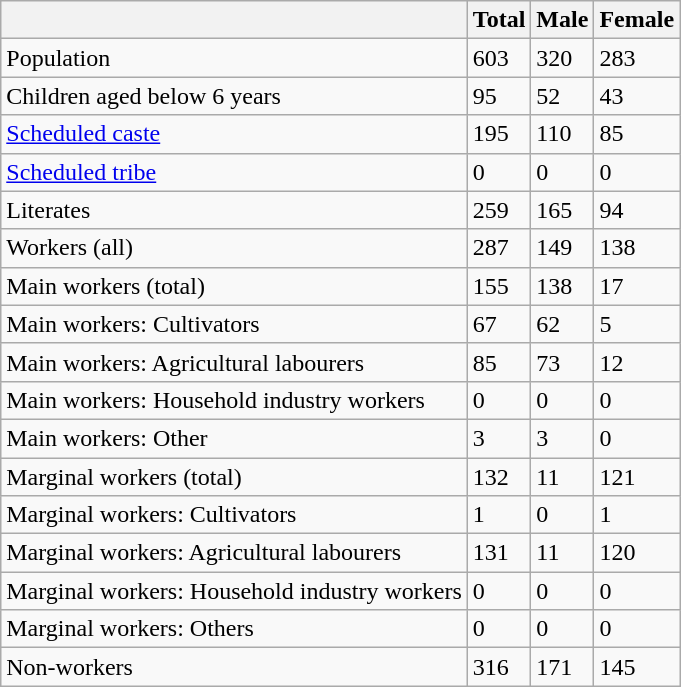<table class="wikitable sortable">
<tr>
<th></th>
<th>Total</th>
<th>Male</th>
<th>Female</th>
</tr>
<tr>
<td>Population</td>
<td>603</td>
<td>320</td>
<td>283</td>
</tr>
<tr>
<td>Children aged below 6 years</td>
<td>95</td>
<td>52</td>
<td>43</td>
</tr>
<tr>
<td><a href='#'>Scheduled caste</a></td>
<td>195</td>
<td>110</td>
<td>85</td>
</tr>
<tr>
<td><a href='#'>Scheduled tribe</a></td>
<td>0</td>
<td>0</td>
<td>0</td>
</tr>
<tr>
<td>Literates</td>
<td>259</td>
<td>165</td>
<td>94</td>
</tr>
<tr>
<td>Workers (all)</td>
<td>287</td>
<td>149</td>
<td>138</td>
</tr>
<tr>
<td>Main workers (total)</td>
<td>155</td>
<td>138</td>
<td>17</td>
</tr>
<tr>
<td>Main workers: Cultivators</td>
<td>67</td>
<td>62</td>
<td>5</td>
</tr>
<tr>
<td>Main workers: Agricultural labourers</td>
<td>85</td>
<td>73</td>
<td>12</td>
</tr>
<tr>
<td>Main workers: Household industry workers</td>
<td>0</td>
<td>0</td>
<td>0</td>
</tr>
<tr>
<td>Main workers: Other</td>
<td>3</td>
<td>3</td>
<td>0</td>
</tr>
<tr>
<td>Marginal workers (total)</td>
<td>132</td>
<td>11</td>
<td>121</td>
</tr>
<tr>
<td>Marginal workers: Cultivators</td>
<td>1</td>
<td>0</td>
<td>1</td>
</tr>
<tr>
<td>Marginal workers: Agricultural labourers</td>
<td>131</td>
<td>11</td>
<td>120</td>
</tr>
<tr>
<td>Marginal workers: Household industry workers</td>
<td>0</td>
<td>0</td>
<td>0</td>
</tr>
<tr>
<td>Marginal workers: Others</td>
<td>0</td>
<td>0</td>
<td>0</td>
</tr>
<tr>
<td>Non-workers</td>
<td>316</td>
<td>171</td>
<td>145</td>
</tr>
</table>
